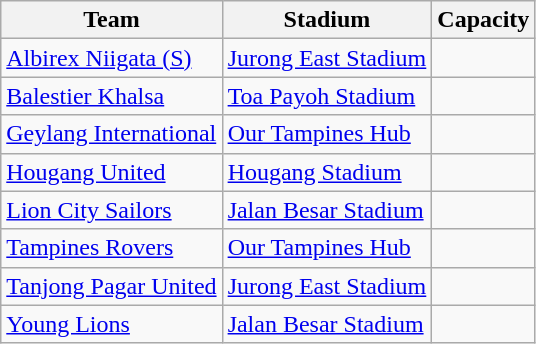<table class="wikitable sortable" style="text-align: left;">
<tr>
<th>Team</th>
<th>Stadium</th>
<th>Capacity</th>
</tr>
<tr>
<td><a href='#'>Albirex Niigata (S)</a></td>
<td><a href='#'>Jurong East Stadium</a></td>
<td style="text-align:center;"></td>
</tr>
<tr>
<td><a href='#'>Balestier Khalsa</a></td>
<td><a href='#'>Toa Payoh Stadium</a></td>
<td style="text-align:center;"></td>
</tr>
<tr>
<td><a href='#'>Geylang International</a></td>
<td><a href='#'>Our Tampines Hub</a></td>
<td style="text-align:center;"></td>
</tr>
<tr>
<td><a href='#'>Hougang United</a></td>
<td><a href='#'>Hougang Stadium</a></td>
<td style="text-align:center;"></td>
</tr>
<tr>
<td><a href='#'>Lion City Sailors</a></td>
<td><a href='#'>Jalan Besar Stadium</a></td>
<td style="text-align:center;"></td>
</tr>
<tr>
<td><a href='#'>Tampines Rovers</a></td>
<td><a href='#'>Our Tampines Hub</a></td>
<td style="text-align:center;"></td>
</tr>
<tr>
<td><a href='#'>Tanjong Pagar United</a></td>
<td><a href='#'>Jurong East Stadium</a></td>
<td style="text-align:center;"></td>
</tr>
<tr>
<td><a href='#'>Young Lions</a></td>
<td><a href='#'>Jalan Besar Stadium</a></td>
<td style="text-align:center;"></td>
</tr>
</table>
